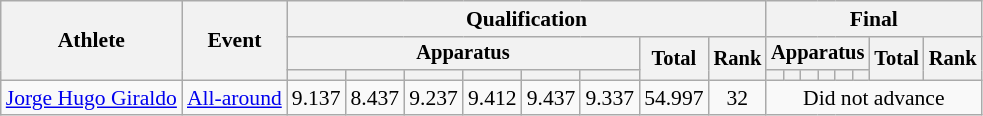<table class="wikitable" style="font-size:90%">
<tr>
<th rowspan=3>Athlete</th>
<th rowspan=3>Event</th>
<th colspan =8>Qualification</th>
<th colspan =8>Final</th>
</tr>
<tr style="font-size:95%">
<th colspan=6>Apparatus</th>
<th rowspan=2>Total</th>
<th rowspan=2>Rank</th>
<th colspan=6>Apparatus</th>
<th rowspan=2>Total</th>
<th rowspan=2>Rank</th>
</tr>
<tr style="font-size:95%">
<th></th>
<th></th>
<th></th>
<th></th>
<th></th>
<th></th>
<th></th>
<th></th>
<th></th>
<th></th>
<th></th>
<th></th>
</tr>
<tr align=center>
<td align=left><a href='#'>Jorge Hugo Giraldo</a></td>
<td align=left><a href='#'>All-around</a></td>
<td>9.137</td>
<td>8.437</td>
<td>9.237</td>
<td>9.412</td>
<td>9.437</td>
<td>9.337</td>
<td>54.997</td>
<td>32</td>
<td colspan=8>Did not advance</td>
</tr>
</table>
